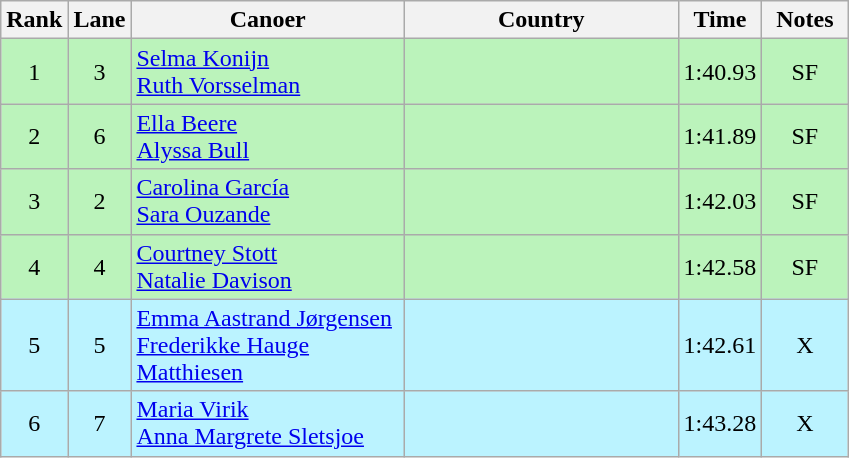<table class="wikitable sortable" style="text-align:center;">
<tr>
<th width="30">Rank</th>
<th width="30">Lane</th>
<th width="175">Canoer</th>
<th width="175">Country</th>
<th width="30">Time</th>
<th width="50">Notes</th>
</tr>
<tr bgcolor=bbf3bb>
<td>1</td>
<td>3</td>
<td align="left"><a href='#'>Selma Konijn</a><br><a href='#'>Ruth Vorsselman</a></td>
<td align="left"></td>
<td>1:40.93</td>
<td>SF</td>
</tr>
<tr bgcolor=bbf3bb>
<td>2</td>
<td>6</td>
<td align="left"><a href='#'>Ella Beere</a><br><a href='#'>Alyssa Bull</a></td>
<td align="left"></td>
<td>1:41.89</td>
<td>SF</td>
</tr>
<tr bgcolor=bbf3bb>
<td>3</td>
<td>2</td>
<td align="left"><a href='#'>Carolina García</a><br><a href='#'>Sara Ouzande</a></td>
<td align="left"></td>
<td>1:42.03</td>
<td>SF</td>
</tr>
<tr bgcolor=bbf3bb>
<td>4</td>
<td>4</td>
<td align="left"><a href='#'>Courtney Stott</a><br><a href='#'>Natalie Davison</a></td>
<td align="left"></td>
<td>1:42.58</td>
<td>SF</td>
</tr>
<tr bgcolor=bbf3ff>
<td>5</td>
<td>5</td>
<td align="left"><a href='#'>Emma Aastrand Jørgensen</a><br><a href='#'>Frederikke Hauge Matthiesen</a></td>
<td align="left"></td>
<td>1:42.61</td>
<td>X</td>
</tr>
<tr bgcolor=bbf3ff>
<td>6</td>
<td>7</td>
<td align="left"><a href='#'>Maria Virik</a><br><a href='#'>Anna Margrete Sletsjoe</a></td>
<td align="left"></td>
<td>1:43.28</td>
<td>X</td>
</tr>
</table>
